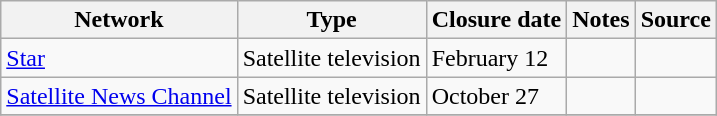<table class="wikitable sortable">
<tr>
<th>Network</th>
<th>Type</th>
<th>Closure date</th>
<th>Notes</th>
<th>Source</th>
</tr>
<tr>
<td><a href='#'>Star</a></td>
<td>Satellite television</td>
<td>February 12</td>
<td></td>
<td></td>
</tr>
<tr>
<td><a href='#'>Satellite News Channel</a></td>
<td>Satellite television</td>
<td>October 27</td>
<td></td>
<td></td>
</tr>
<tr>
</tr>
</table>
